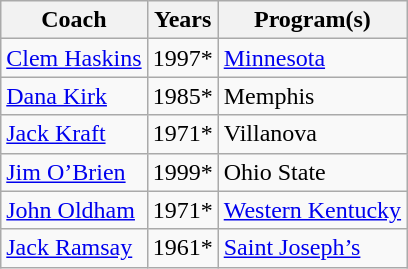<table class="wikitable">
<tr>
<th>Coach</th>
<th>Years</th>
<th>Program(s)</th>
</tr>
<tr>
<td><a href='#'>Clem Haskins</a></td>
<td>1997*</td>
<td><a href='#'>Minnesota</a></td>
</tr>
<tr>
<td><a href='#'>Dana Kirk</a></td>
<td>1985*</td>
<td>Memphis</td>
</tr>
<tr>
<td><a href='#'>Jack Kraft</a></td>
<td>1971*</td>
<td>Villanova</td>
</tr>
<tr>
<td><a href='#'>Jim O’Brien</a></td>
<td>1999*</td>
<td>Ohio State</td>
</tr>
<tr>
<td><a href='#'>John Oldham</a></td>
<td>1971*</td>
<td><a href='#'>Western Kentucky</a></td>
</tr>
<tr>
<td><a href='#'>Jack Ramsay</a></td>
<td>1961*</td>
<td><a href='#'>Saint Joseph’s</a></td>
</tr>
</table>
